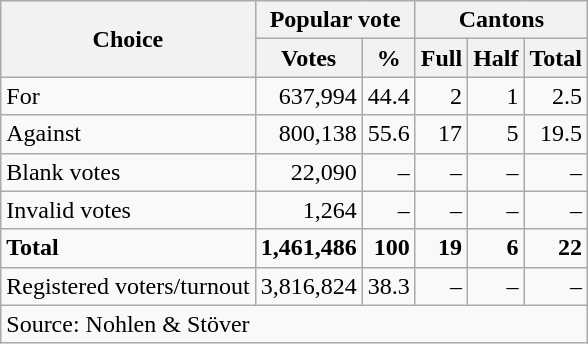<table class=wikitable style=text-align:right>
<tr>
<th rowspan=2>Choice</th>
<th colspan=2>Popular vote</th>
<th colspan=3>Cantons</th>
</tr>
<tr>
<th>Votes</th>
<th>%</th>
<th>Full</th>
<th>Half</th>
<th>Total</th>
</tr>
<tr>
<td align=left>For</td>
<td>637,994</td>
<td>44.4</td>
<td>2</td>
<td>1</td>
<td>2.5</td>
</tr>
<tr>
<td align=left>Against</td>
<td>800,138</td>
<td>55.6</td>
<td>17</td>
<td>5</td>
<td>19.5</td>
</tr>
<tr>
<td align=left>Blank votes</td>
<td>22,090</td>
<td>–</td>
<td>–</td>
<td>–</td>
<td>–</td>
</tr>
<tr>
<td align=left>Invalid votes</td>
<td>1,264</td>
<td>–</td>
<td>–</td>
<td>–</td>
<td>–</td>
</tr>
<tr>
<td align=left><strong>Total</strong></td>
<td><strong>1,461,486</strong></td>
<td><strong>100</strong></td>
<td><strong>19</strong></td>
<td><strong>6</strong></td>
<td><strong>22</strong></td>
</tr>
<tr>
<td align=left>Registered voters/turnout</td>
<td>3,816,824</td>
<td>38.3</td>
<td>–</td>
<td>–</td>
<td>–</td>
</tr>
<tr>
<td align=left colspan=11>Source: Nohlen & Stöver</td>
</tr>
</table>
